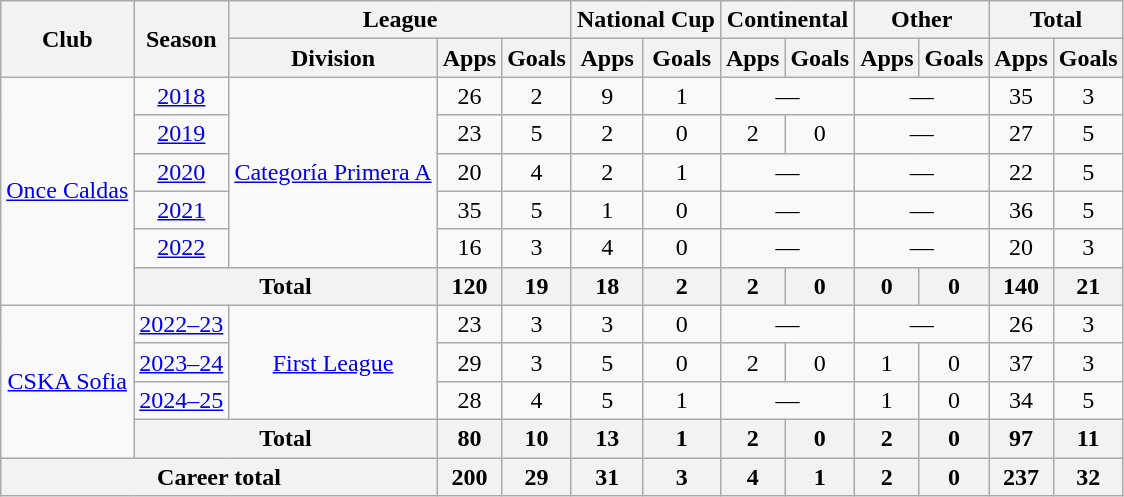<table class="wikitable" style="text-align:center">
<tr>
<th rowspan="2">Club</th>
<th rowspan="2">Season</th>
<th colspan="3">League</th>
<th colspan="2">National Cup</th>
<th colspan="2">Continental</th>
<th colspan="2">Other</th>
<th colspan="2">Total</th>
</tr>
<tr>
<th>Division</th>
<th>Apps</th>
<th>Goals</th>
<th>Apps</th>
<th>Goals</th>
<th>Apps</th>
<th>Goals</th>
<th>Apps</th>
<th>Goals</th>
<th>Apps</th>
<th>Goals</th>
</tr>
<tr>
<td rowspan=6><a href='#'>Once Caldas</a></td>
<td><a href='#'>2018</a></td>
<td rowspan=5><a href='#'>Categoría Primera A</a></td>
<td>26</td>
<td>2</td>
<td>9</td>
<td>1</td>
<td colspan="2">—</td>
<td colspan="2">—</td>
<td>35</td>
<td>3</td>
</tr>
<tr>
<td><a href='#'>2019</a></td>
<td>23</td>
<td>5</td>
<td>2</td>
<td>0</td>
<td>2</td>
<td>0</td>
<td colspan="2">—</td>
<td>27</td>
<td>5</td>
</tr>
<tr>
<td><a href='#'>2020</a></td>
<td>20</td>
<td>4</td>
<td>2</td>
<td>1</td>
<td colspan="2">—</td>
<td colspan="2">—</td>
<td>22</td>
<td>5</td>
</tr>
<tr>
<td><a href='#'>2021</a></td>
<td>35</td>
<td>5</td>
<td>1</td>
<td>0</td>
<td colspan="2">—</td>
<td colspan="2">—</td>
<td>36</td>
<td>5</td>
</tr>
<tr>
<td><a href='#'>2022</a></td>
<td>16</td>
<td>3</td>
<td>4</td>
<td>0</td>
<td colspan="2">—</td>
<td colspan="2">—</td>
<td>20</td>
<td>3</td>
</tr>
<tr>
<th colspan="2">Total</th>
<th>120</th>
<th>19</th>
<th>18</th>
<th>2</th>
<th>2</th>
<th>0</th>
<th>0</th>
<th>0</th>
<th>140</th>
<th>21</th>
</tr>
<tr>
<td rowspan=4><a href='#'>CSKA Sofia</a></td>
<td><a href='#'>2022–23</a></td>
<td rowspan=3><a href='#'>First League</a></td>
<td>23</td>
<td>3</td>
<td>3</td>
<td>0</td>
<td colspan="2">—</td>
<td colspan="2">—</td>
<td>26</td>
<td>3</td>
</tr>
<tr>
<td><a href='#'>2023–24</a></td>
<td>29</td>
<td>3</td>
<td>5</td>
<td>0</td>
<td>2</td>
<td>0</td>
<td>1</td>
<td>0</td>
<td>37</td>
<td>3</td>
</tr>
<tr>
<td><a href='#'>2024–25</a></td>
<td>28</td>
<td>4</td>
<td>5</td>
<td>1</td>
<td colspan="2">—</td>
<td>1</td>
<td>0</td>
<td>34</td>
<td>5</td>
</tr>
<tr>
<th colspan="2">Total</th>
<th>80</th>
<th>10</th>
<th>13</th>
<th>1</th>
<th>2</th>
<th>0</th>
<th>2</th>
<th>0</th>
<th>97</th>
<th>11</th>
</tr>
<tr>
<th colspan="3">Career total</th>
<th>200</th>
<th>29</th>
<th>31</th>
<th>3</th>
<th>4</th>
<th>1</th>
<th>2</th>
<th>0</th>
<th>237</th>
<th>32</th>
</tr>
</table>
